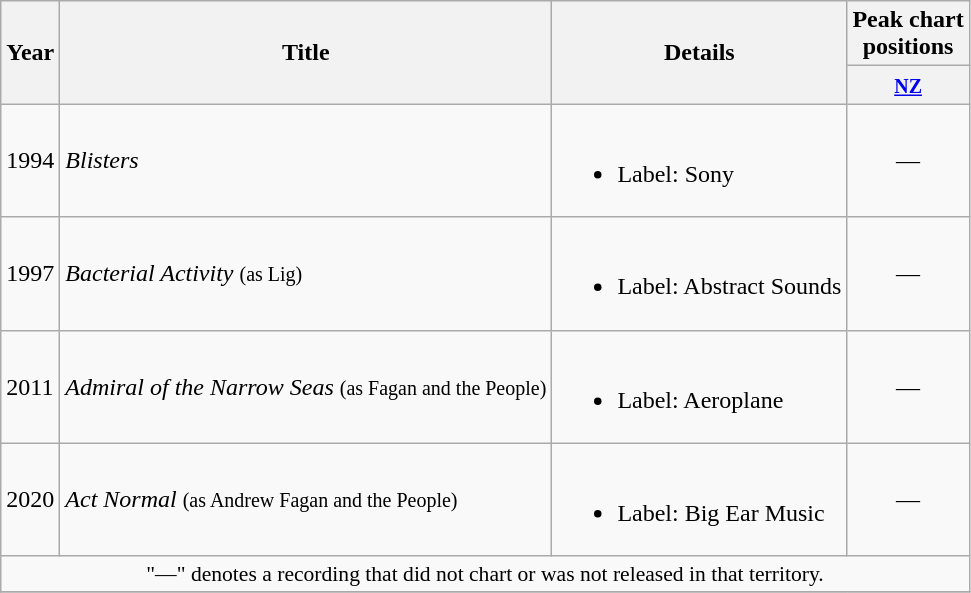<table class="wikitable plainrowheaders">
<tr>
<th rowspan="2">Year</th>
<th rowspan="2">Title</th>
<th rowspan="2">Details</th>
<th>Peak chart<br>positions</th>
</tr>
<tr>
<th><small><a href='#'>NZ</a></small></th>
</tr>
<tr>
<td>1994</td>
<td><em>Blisters</em></td>
<td><br><ul><li>Label: Sony</li></ul></td>
<td align="center">—</td>
</tr>
<tr>
<td>1997</td>
<td><em>Bacterial Activity</em> <small>(as Lig)</small></td>
<td><br><ul><li>Label: Abstract Sounds</li></ul></td>
<td align="center">—</td>
</tr>
<tr>
<td>2011</td>
<td><em>Admiral of the Narrow Seas</em> <small>(as Fagan and the People)</small></td>
<td><br><ul><li>Label: Aeroplane</li></ul></td>
<td align="center">—</td>
</tr>
<tr>
<td>2020</td>
<td><em>Act Normal</em> <small>(as Andrew Fagan and the People)</small></td>
<td><br><ul><li>Label: Big Ear Music</li></ul></td>
<td align="center">—</td>
</tr>
<tr>
<td colspan="4" style="font-size:90%" align="center">"—" denotes a recording that did not chart or was not released in that territory.</td>
</tr>
<tr>
</tr>
</table>
